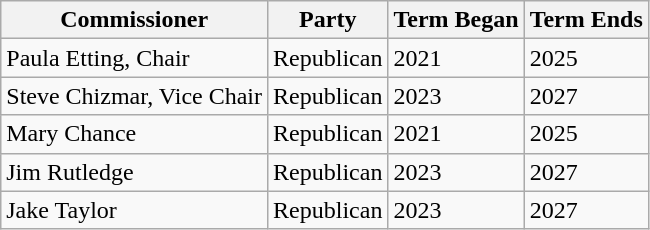<table class="wikitable">
<tr>
<th>Commissioner</th>
<th>Party</th>
<th>Term Began</th>
<th>Term Ends</th>
</tr>
<tr>
<td>Paula Etting, Chair</td>
<td>Republican</td>
<td>2021</td>
<td>2025</td>
</tr>
<tr>
<td>Steve Chizmar, Vice Chair</td>
<td>Republican</td>
<td>2023</td>
<td>2027</td>
</tr>
<tr>
<td>Mary Chance</td>
<td>Republican</td>
<td>2021</td>
<td>2025</td>
</tr>
<tr>
<td>Jim Rutledge</td>
<td>Republican</td>
<td>2023</td>
<td>2027</td>
</tr>
<tr>
<td>Jake Taylor</td>
<td>Republican</td>
<td>2023</td>
<td>2027</td>
</tr>
</table>
